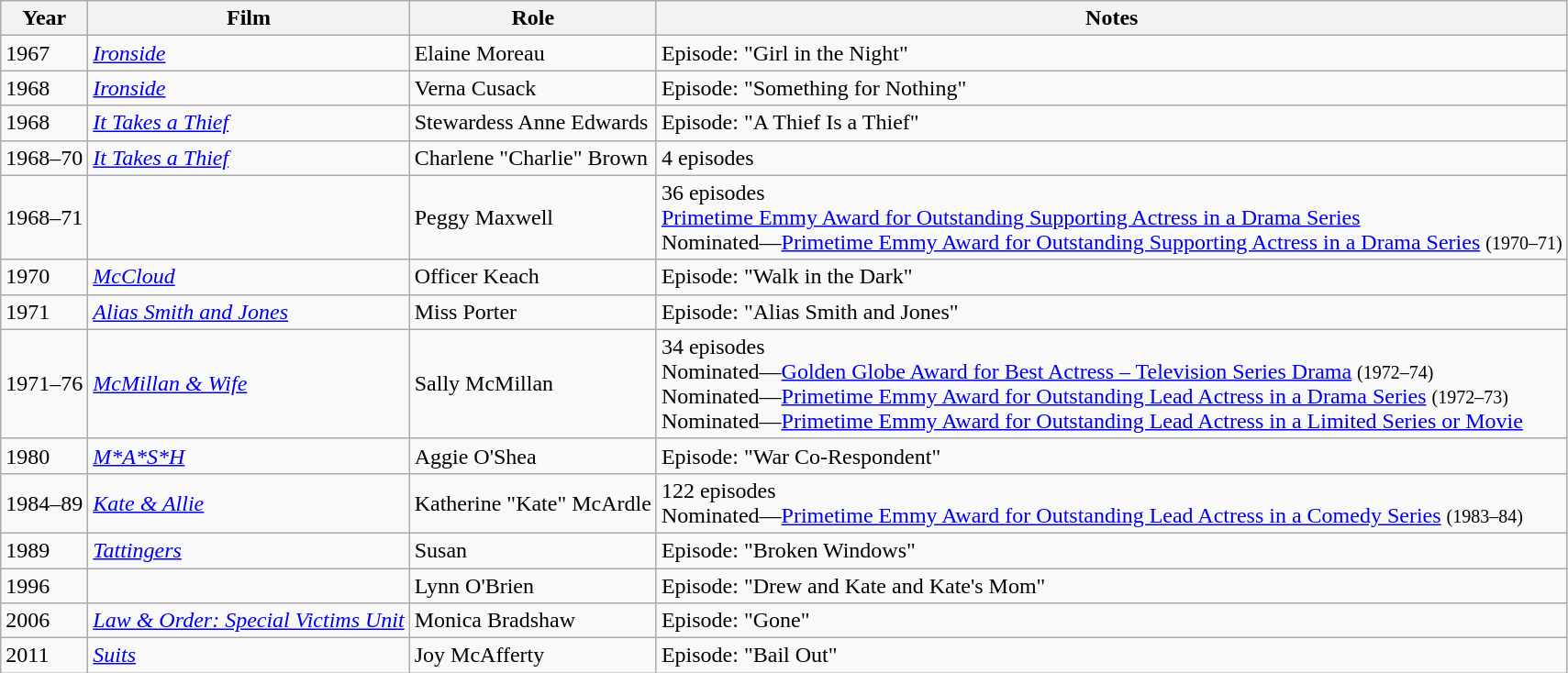<table class="wikitable sortable">
<tr>
<th>Year</th>
<th>Film</th>
<th>Role</th>
<th class="unsortable">Notes</th>
</tr>
<tr>
<td>1967</td>
<td><em><a href='#'>Ironside</a></em></td>
<td>Elaine Moreau</td>
<td>Episode: "Girl in the Night"</td>
</tr>
<tr>
<td>1968</td>
<td><em><a href='#'>Ironside</a></em></td>
<td>Verna Cusack</td>
<td>Episode: "Something for Nothing"</td>
</tr>
<tr>
<td>1968</td>
<td><em><a href='#'>It Takes a Thief</a></em></td>
<td>Stewardess Anne Edwards</td>
<td>Episode: "A Thief Is a Thief"</td>
</tr>
<tr>
<td>1968–70</td>
<td><em><a href='#'>It Takes a Thief</a></em></td>
<td>Charlene "Charlie" Brown</td>
<td>4 episodes</td>
</tr>
<tr>
<td>1968–71</td>
<td><em></em></td>
<td>Peggy Maxwell</td>
<td>36 episodes<br><a href='#'>Primetime Emmy Award for Outstanding Supporting Actress in a Drama Series</a><br>Nominated—<a href='#'>Primetime Emmy Award for Outstanding Supporting Actress in a Drama Series</a> <small>(1970–71)</small></td>
</tr>
<tr>
<td>1970</td>
<td><em><a href='#'>McCloud</a></em></td>
<td>Officer Keach</td>
<td>Episode: "Walk in the Dark"</td>
</tr>
<tr>
<td>1971</td>
<td><em><a href='#'>Alias Smith and Jones</a></em></td>
<td>Miss Porter</td>
<td>Episode: "Alias Smith and Jones"</td>
</tr>
<tr>
<td>1971–76</td>
<td><em><a href='#'>McMillan & Wife</a></em></td>
<td>Sally McMillan</td>
<td>34 episodes<br>Nominated—<a href='#'>Golden Globe Award for Best Actress – Television Series Drama</a> <small>(1972–74)</small><br>Nominated—<a href='#'>Primetime Emmy Award for Outstanding Lead Actress in a Drama Series</a> <small>(1972–73)</small><br>Nominated—<a href='#'>Primetime Emmy Award for Outstanding Lead Actress in a Limited Series or Movie</a></td>
</tr>
<tr>
<td>1980</td>
<td><em><a href='#'>M*A*S*H</a></em></td>
<td>Aggie O'Shea</td>
<td>Episode: "War Co-Respondent"</td>
</tr>
<tr>
<td>1984–89</td>
<td><em><a href='#'>Kate & Allie</a></em></td>
<td>Katherine "Kate" McArdle</td>
<td>122 episodes<br>Nominated—<a href='#'>Primetime Emmy Award for Outstanding Lead Actress in a Comedy Series</a> <small>(1983–84)</small></td>
</tr>
<tr>
<td>1989</td>
<td><em><a href='#'>Tattingers</a></em></td>
<td>Susan</td>
<td>Episode: "Broken Windows"</td>
</tr>
<tr>
<td>1996</td>
<td><em></em></td>
<td>Lynn O'Brien</td>
<td>Episode: "Drew and Kate and Kate's Mom"</td>
</tr>
<tr>
<td>2006</td>
<td><em><a href='#'>Law & Order: Special Victims Unit</a></em></td>
<td>Monica Bradshaw</td>
<td>Episode: "Gone"</td>
</tr>
<tr>
<td>2011</td>
<td><em><a href='#'>Suits</a></em></td>
<td>Joy McAfferty</td>
<td>Episode: "Bail Out"</td>
</tr>
</table>
